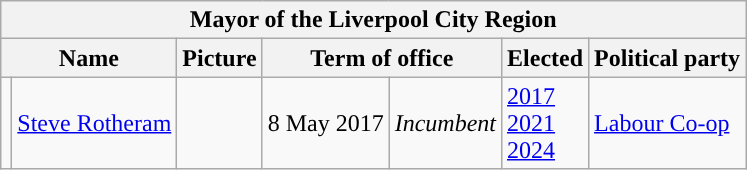<table class="wikitable">
<tr>
<th colspan="7"><strong>Mayor of the Liverpool City Region</strong></th>
</tr>
<tr>
<th colspan="2">Name</th>
<th>Picture</th>
<th colspan="2">Term of office</th>
<th>Elected</th>
<th>Political party</th>
</tr>
<tr>
<td style="background-color: "></td>
<td><a href='#'>Steve Rotheram</a></td>
<td></td>
<td>8 May 2017</td>
<td><em>Incumbent</em></td>
<td><a href='#'>2017</a><br><a href='#'>2021</a><br><a href='#'>2024</a></td>
<td><a href='#'>Labour Co-op</a></td>
</tr>
</table>
